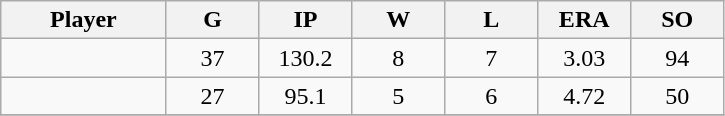<table class="wikitable sortable">
<tr>
<th bgcolor="#DDDDFF" width="16%">Player</th>
<th bgcolor="#DDDDFF" width="9%">G</th>
<th bgcolor="#DDDDFF" width="9%">IP</th>
<th bgcolor="#DDDDFF" width="9%">W</th>
<th bgcolor="#DDDDFF" width="9%">L</th>
<th bgcolor="#DDDDFF" width="9%">ERA</th>
<th bgcolor="#DDDDFF" width="9%">SO</th>
</tr>
<tr align="center">
<td></td>
<td>37</td>
<td>130.2</td>
<td>8</td>
<td>7</td>
<td>3.03</td>
<td>94</td>
</tr>
<tr align="center">
<td></td>
<td>27</td>
<td>95.1</td>
<td>5</td>
<td>6</td>
<td>4.72</td>
<td>50</td>
</tr>
<tr align="center">
</tr>
</table>
